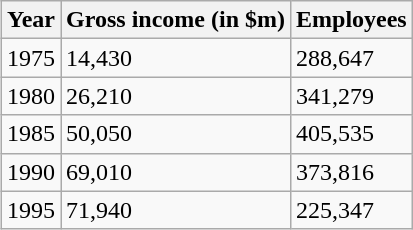<table class="wikitable" style="float: right;">
<tr>
<th>Year</th>
<th>Gross income (in $m)</th>
<th>Employees</th>
</tr>
<tr>
<td>1975</td>
<td>14,430</td>
<td>288,647</td>
</tr>
<tr>
<td>1980</td>
<td>26,210</td>
<td>341,279</td>
</tr>
<tr>
<td>1985</td>
<td>50,050</td>
<td>405,535</td>
</tr>
<tr>
<td>1990</td>
<td>69,010</td>
<td>373,816</td>
</tr>
<tr>
<td>1995</td>
<td>71,940</td>
<td>225,347</td>
</tr>
</table>
